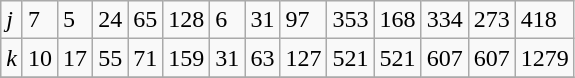<table class="wikitable">
<tr>
<td><em>j</em></td>
<td>7</td>
<td>5</td>
<td>24</td>
<td>65</td>
<td>128</td>
<td>6</td>
<td>31</td>
<td>97</td>
<td>353</td>
<td>168</td>
<td>334</td>
<td>273</td>
<td>418</td>
</tr>
<tr>
<td><em>k</em></td>
<td>10</td>
<td>17</td>
<td>55</td>
<td>71</td>
<td>159</td>
<td>31</td>
<td>63</td>
<td>127</td>
<td>521</td>
<td>521</td>
<td>607</td>
<td>607</td>
<td>1279</td>
</tr>
<tr>
</tr>
</table>
